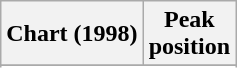<table class="wikitable sortable plainrowheaders" style="text-align:center">
<tr>
<th scope="col">Chart (1998)</th>
<th scope="col">Peak<br> position</th>
</tr>
<tr>
</tr>
<tr>
</tr>
<tr>
</tr>
</table>
